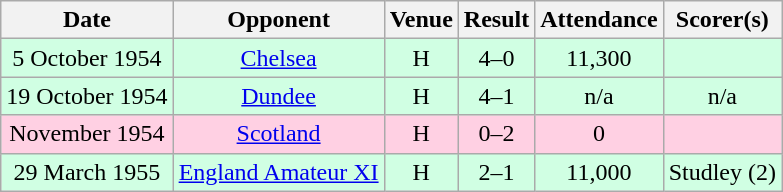<table class="wikitable sortable" style="text-align:center;">
<tr>
<th>Date</th>
<th>Opponent</th>
<th>Venue</th>
<th>Result</th>
<th>Attendance</th>
<th>Scorer(s)</th>
</tr>
<tr style="background:#d0ffe3;">
<td>5 October 1954</td>
<td><a href='#'>Chelsea</a></td>
<td>H</td>
<td>4–0</td>
<td>11,300</td>
<td></td>
</tr>
<tr style="background:#d0ffe3;">
<td>19 October 1954</td>
<td><a href='#'>Dundee</a></td>
<td>H</td>
<td>4–1</td>
<td>n/a</td>
<td>n/a</td>
</tr>
<tr style="background:#ffd0e3;">
<td>November 1954</td>
<td><a href='#'>Scotland</a></td>
<td>H</td>
<td>0–2</td>
<td>0</td>
<td></td>
</tr>
<tr style="background:#d0ffe3;">
<td>29 March 1955</td>
<td><a href='#'>England Amateur XI</a></td>
<td>H</td>
<td>2–1</td>
<td>11,000</td>
<td>Studley (2)</td>
</tr>
</table>
